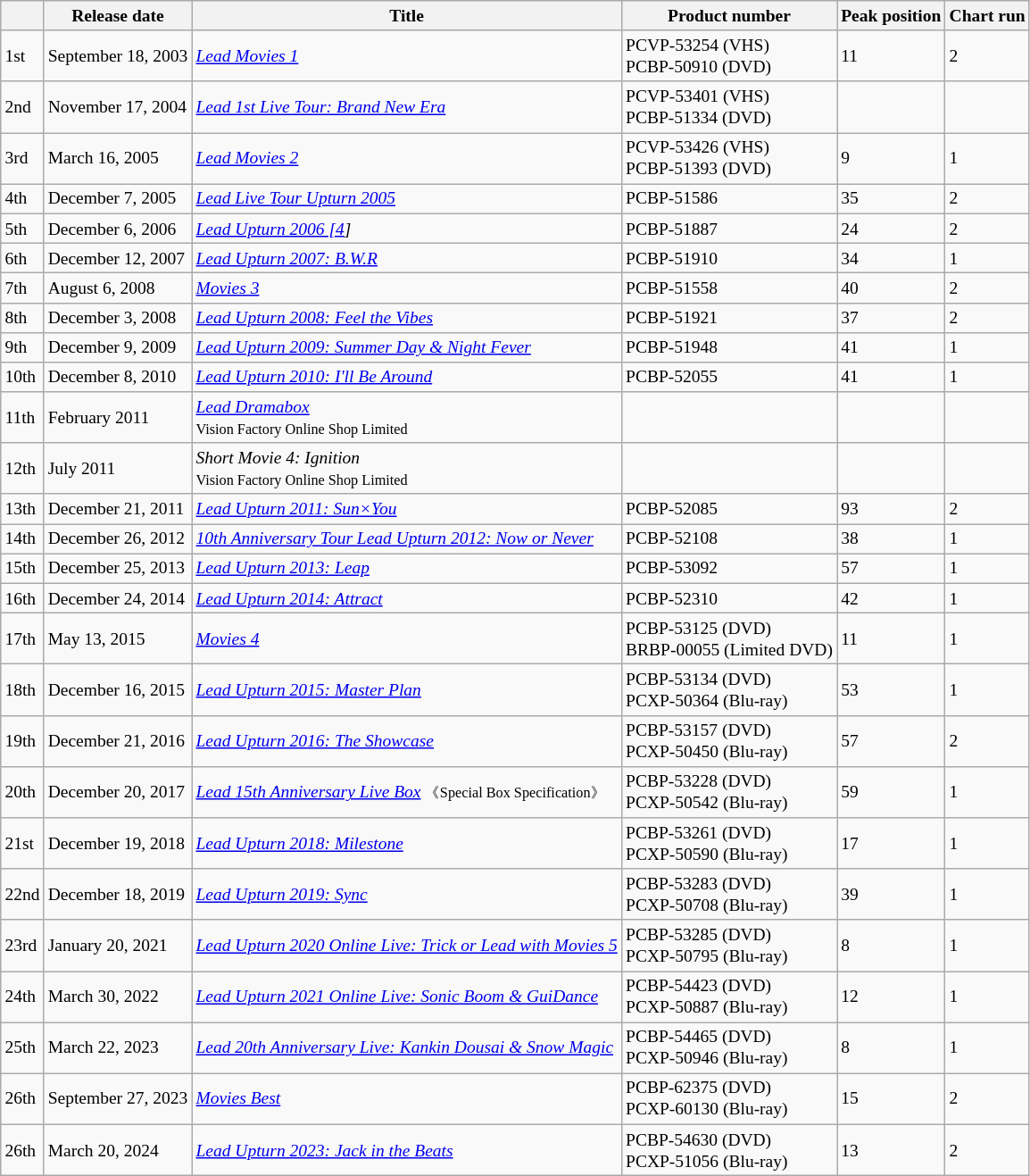<table class="wikitable" style=font-size:small>
<tr>
<th> </th>
<th>Release date</th>
<th>Title</th>
<th>Product number</th>
<th>Peak position</th>
<th>Chart run</th>
</tr>
<tr>
<td>1st</td>
<td>September 18, 2003</td>
<td><em><a href='#'>Lead Movies 1</a></em></td>
<td>PCVP-53254 (VHS)<br>PCBP-50910 (DVD)</td>
<td>11</td>
<td>2</td>
</tr>
<tr>
<td>2nd</td>
<td>November 17, 2004</td>
<td><em><a href='#'>Lead 1st Live Tour: Brand New Era</a></em></td>
<td>PCVP-53401 (VHS)<br>PCBP-51334 (DVD)</td>
<td></td>
<td></td>
</tr>
<tr>
<td>3rd</td>
<td>March 16, 2005</td>
<td><em><a href='#'>Lead Movies 2</a></em></td>
<td>PCVP-53426 (VHS)<br>PCBP-51393 (DVD)</td>
<td>9</td>
<td>1</td>
</tr>
<tr>
<td>4th</td>
<td>December 7, 2005</td>
<td><em><a href='#'>Lead Live Tour Upturn 2005</a></em></td>
<td>PCBP-51586</td>
<td>35</td>
<td>2</td>
</tr>
<tr>
<td>5th</td>
<td>December 6, 2006</td>
<td><em><a href='#'>Lead Upturn 2006 [4</a>]</em></td>
<td>PCBP-51887</td>
<td>24</td>
<td>2</td>
</tr>
<tr>
<td>6th</td>
<td>December 12, 2007</td>
<td><em><a href='#'>Lead Upturn 2007: B.W.R</a></em></td>
<td>PCBP-51910</td>
<td>34</td>
<td>1</td>
</tr>
<tr>
<td>7th</td>
<td>August 6, 2008</td>
<td><em><a href='#'>Movies 3</a></em></td>
<td>PCBP-51558</td>
<td>40</td>
<td>2</td>
</tr>
<tr>
<td>8th</td>
<td>December 3, 2008</td>
<td><em><a href='#'>Lead Upturn 2008: Feel the Vibes</a></em></td>
<td>PCBP-51921</td>
<td>37</td>
<td>2</td>
</tr>
<tr>
<td>9th</td>
<td>December 9, 2009</td>
<td><em><a href='#'>Lead Upturn 2009: Summer Day & Night Fever</a></em></td>
<td>PCBP-51948</td>
<td>41</td>
<td>1</td>
</tr>
<tr>
<td>10th</td>
<td>December 8, 2010</td>
<td><em><a href='#'>Lead Upturn 2010: I'll Be Around</a></em></td>
<td>PCBP-52055</td>
<td>41</td>
<td>1</td>
</tr>
<tr>
<td>11th</td>
<td>February 2011</td>
<td><em><a href='#'>Lead Dramabox</a></em><br><small>Vision Factory Online Shop Limited</small></td>
<td></td>
<td></td>
<td></td>
</tr>
<tr>
<td>12th</td>
<td>July 2011</td>
<td><em>Short Movie 4: Ignition</em><br><small>Vision Factory Online Shop Limited</small></td>
<td></td>
<td></td>
<td></td>
</tr>
<tr>
<td>13th</td>
<td>December 21, 2011</td>
<td><em><a href='#'>Lead Upturn 2011: Sun×You</a></em></td>
<td>PCBP-52085</td>
<td>93</td>
<td>2</td>
</tr>
<tr>
<td>14th</td>
<td>December 26, 2012</td>
<td><em><a href='#'>10th Anniversary Tour Lead Upturn 2012: Now or Never</a></em></td>
<td>PCBP-52108</td>
<td>38</td>
<td>1</td>
</tr>
<tr>
<td>15th</td>
<td>December 25, 2013</td>
<td><em><a href='#'>Lead Upturn 2013: Leap</a></em></td>
<td>PCBP-53092</td>
<td>57</td>
<td>1</td>
</tr>
<tr>
<td>16th</td>
<td>December 24, 2014</td>
<td><em><a href='#'>Lead Upturn 2014: Attract</a></em></td>
<td>PCBP-52310</td>
<td>42</td>
<td>1</td>
</tr>
<tr>
<td>17th</td>
<td>May 13, 2015</td>
<td><em><a href='#'>Movies 4</a></em></td>
<td>PCBP-53125 (DVD)<br>BRBP-00055 (Limited DVD)</td>
<td>11</td>
<td>1</td>
</tr>
<tr>
<td>18th</td>
<td>December 16, 2015</td>
<td><em><a href='#'>Lead Upturn 2015: Master Plan</a></em></td>
<td>PCBP-53134 (DVD)<br>PCXP-50364 (Blu-ray)</td>
<td>53</td>
<td>1</td>
</tr>
<tr>
<td>19th</td>
<td>December 21, 2016</td>
<td><em><a href='#'>Lead Upturn 2016: The Showcase</a></em></td>
<td>PCBP-53157 (DVD)<br>PCXP-50450 (Blu-ray)</td>
<td>57</td>
<td>2</td>
</tr>
<tr>
<td>20th</td>
<td>December 20, 2017</td>
<td><em><a href='#'>Lead 15th Anniversary Live Box</a></em> <small>《Special Box Specification》</small></td>
<td>PCBP-53228 (DVD)<br>PCXP-50542 (Blu-ray)</td>
<td>59</td>
<td>1</td>
</tr>
<tr>
<td>21st</td>
<td>December 19, 2018</td>
<td><em><a href='#'>Lead Upturn 2018: Milestone</a></em></td>
<td>PCBP-53261 (DVD)<br>PCXP-50590 (Blu-ray)</td>
<td>17</td>
<td>1</td>
</tr>
<tr>
<td>22nd</td>
<td>December 18, 2019</td>
<td><em><a href='#'>Lead Upturn 2019: Sync</a></em></td>
<td>PCBP-53283 (DVD)<br>PCXP-50708 (Blu-ray)</td>
<td>39</td>
<td>1</td>
</tr>
<tr>
<td>23rd</td>
<td>January 20, 2021</td>
<td><em><a href='#'>Lead Upturn 2020 Online Live: Trick or Lead with Movies 5</a></em></td>
<td>PCBP-53285 (DVD)<br>PCXP-50795 (Blu-ray)</td>
<td>8</td>
<td>1</td>
</tr>
<tr>
<td>24th</td>
<td>March 30, 2022</td>
<td><em><a href='#'>Lead Upturn 2021 Online Live: Sonic Boom & GuiDance</a></em></td>
<td>PCBP-54423 (DVD)<br>PCXP-50887 (Blu-ray)</td>
<td>12</td>
<td>1</td>
</tr>
<tr>
<td>25th</td>
<td>March 22, 2023</td>
<td><em><a href='#'>Lead 20th Anniversary Live: Kankin Dousai & Snow Magic</a></em></td>
<td>PCBP-54465 (DVD)<br>PCXP-50946 (Blu-ray)</td>
<td>8</td>
<td>1</td>
</tr>
<tr>
<td>26th</td>
<td>September 27, 2023</td>
<td><em><a href='#'>Movies Best</a></em></td>
<td>PCBP-62375 (DVD)<br>PCXP-60130 (Blu-ray)</td>
<td>15</td>
<td>2</td>
</tr>
<tr>
<td>26th</td>
<td>March 20, 2024</td>
<td><em><a href='#'>Lead Upturn 2023: Jack in the Beats</a></em></td>
<td>PCBP-54630 (DVD)<br>PCXP-51056 (Blu-ray)</td>
<td>13</td>
<td>2</td>
</tr>
</table>
